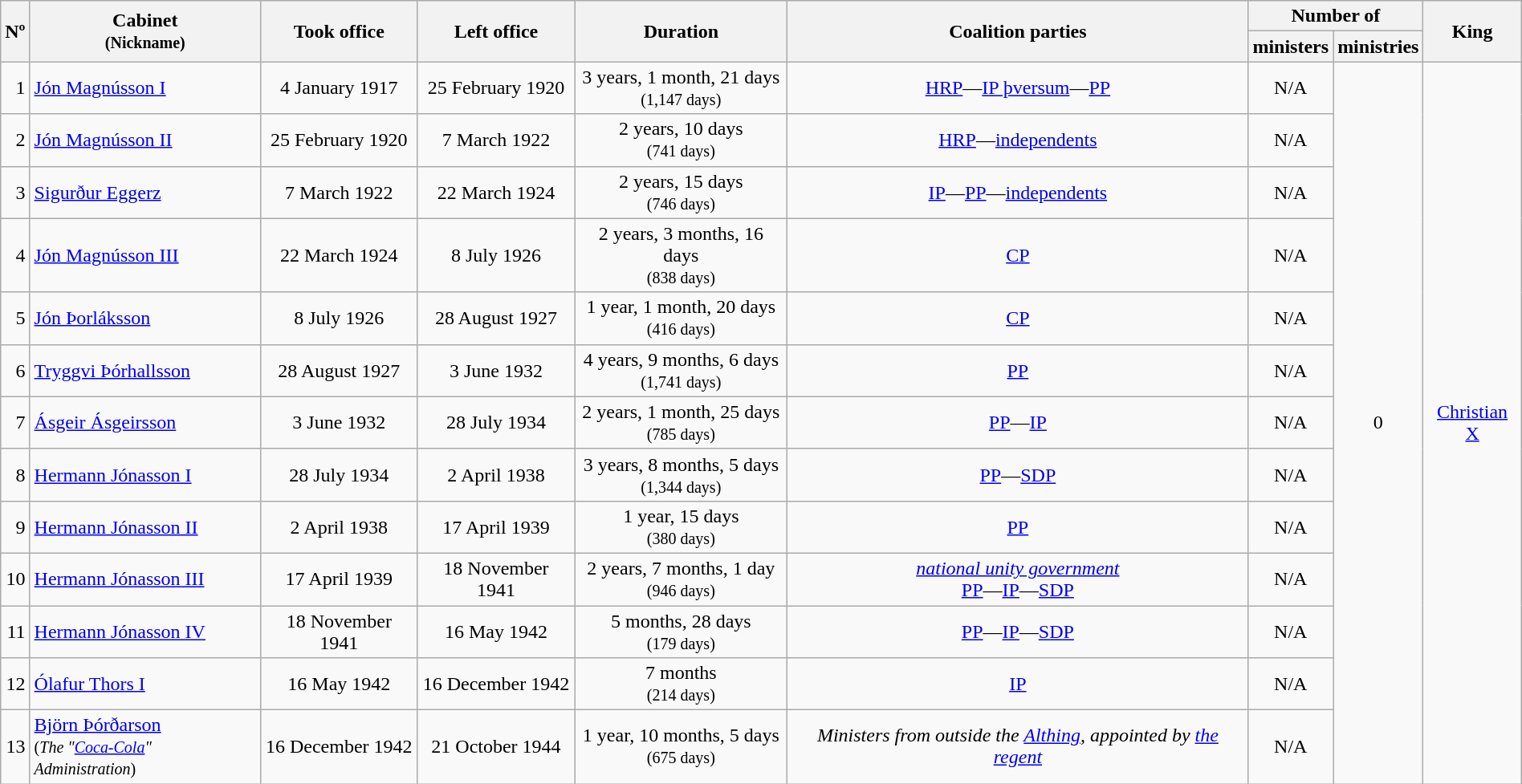<table class="wikitable" style="text-align: center; width: 100%;">
<tr>
<th rowspan="2">Nº</th>
<th rowspan="2">Cabinet<br><small>(Nickname)</small></th>
<th rowspan="2">Took office</th>
<th rowspan="2">Left office</th>
<th rowspan="2">Duration</th>
<th rowspan="2">Coalition parties</th>
<th colspan="2">Number of</th>
<th rowspan="2">King</th>
</tr>
<tr>
<th>ministers</th>
<th>ministries</th>
</tr>
<tr>
<td style="text-align: right;">1</td>
<td style="text-align: left;"><a href='#'>Jón Magnússon I</a></td>
<td>4 January 1917</td>
<td>25 February 1920</td>
<td>3 years, 1 month, 21 days<br><small>(1,147 days)</small></td>
<td><a href='#'>HRP</a>—<a href='#'>IP þversum</a>—<a href='#'>PP</a></td>
<td>N/A</td>
<td rowspan="13">0</td>
<td rowspan="13"><a href='#'>Christian X</a></td>
</tr>
<tr>
<td style="text-align: right;">2</td>
<td style="text-align: left;"><a href='#'>Jón Magnússon II</a></td>
<td>25 February 1920</td>
<td>7 March 1922</td>
<td>2 years, 10 days<br><small>(741 days)</small></td>
<td><a href='#'>HRP</a>—<a href='#'>independents</a></td>
<td>N/A</td>
</tr>
<tr>
<td style="text-align: right;">3</td>
<td style="text-align: left;"><a href='#'>Sigurður Eggerz</a></td>
<td>7 March 1922</td>
<td>22 March 1924</td>
<td>2 years, 15 days<br><small>(746 days)</small></td>
<td><a href='#'>IP</a>—<a href='#'>PP</a>—<a href='#'>independents</a></td>
<td>N/A</td>
</tr>
<tr>
<td style="text-align: right;">4</td>
<td style="text-align: left;"><a href='#'>Jón Magnússon III</a></td>
<td>22 March 1924</td>
<td>8 July 1926</td>
<td>2 years, 3 months, 16 days<br><small>(838 days)</small></td>
<td><a href='#'>CP</a></td>
<td>N/A</td>
</tr>
<tr>
<td style="text-align: right;">5</td>
<td style="text-align: left;"><a href='#'>Jón Þorláksson</a></td>
<td>8 July 1926</td>
<td>28 August 1927</td>
<td>1 year, 1 month, 20 days<br><small>(416 days)</small></td>
<td><a href='#'>CP</a></td>
<td>N/A</td>
</tr>
<tr>
<td style="text-align: right;">6</td>
<td style="text-align: left;"><a href='#'>Tryggvi Þórhallsson</a></td>
<td>28 August 1927</td>
<td>3 June 1932</td>
<td>4 years, 9 months, 6 days<br><small>(1,741 days)</small></td>
<td><a href='#'>PP</a></td>
<td>N/A</td>
</tr>
<tr>
<td style="text-align: right;">7</td>
<td style="text-align: left;"><a href='#'>Ásgeir Ásgeirsson</a></td>
<td>3 June 1932</td>
<td>28 July 1934</td>
<td>2 years, 1 month, 25 days<br><small>(785 days)</small></td>
<td><a href='#'>PP</a>—<a href='#'>IP</a></td>
<td>N/A</td>
</tr>
<tr>
<td style="text-align: right;">8</td>
<td style="text-align: left;"><a href='#'>Hermann Jónasson I</a></td>
<td>28 July 1934</td>
<td>2 April 1938</td>
<td>3 years, 8 months, 5 days<br><small>(1,344 days)</small></td>
<td><a href='#'>PP</a>—<a href='#'>SDP</a></td>
<td>N/A</td>
</tr>
<tr>
<td style="text-align: right;">9</td>
<td style="text-align: left;"><a href='#'>Hermann Jónasson II</a></td>
<td>2 April 1938</td>
<td>17 April 1939</td>
<td>1 year, 15 days<br><small>(380 days)</small></td>
<td><a href='#'>PP</a></td>
<td>N/A</td>
</tr>
<tr>
<td style="text-align: right;">10</td>
<td style="text-align: left;"><a href='#'>Hermann Jónasson III</a></td>
<td>17 April 1939</td>
<td>18 November 1941</td>
<td>2 years, 7 months, 1 day<br><small>(946 days)</small></td>
<td><em><a href='#'>national unity government</a></em><br><a href='#'>PP</a>—<a href='#'>IP</a>—<a href='#'>SDP</a></td>
<td>N/A</td>
</tr>
<tr>
<td style="text-align: right;">11</td>
<td style="text-align: left;"><a href='#'>Hermann Jónasson IV</a></td>
<td>18 November 1941</td>
<td>16 May 1942</td>
<td>5 months, 28 days<br><small>(179 days)</small></td>
<td><a href='#'>PP</a>—<a href='#'>IP</a>—<a href='#'>SDP</a></td>
<td>N/A</td>
</tr>
<tr>
<td style="text-align: right;">12</td>
<td style="text-align: left;"><a href='#'>Ólafur Thors I</a></td>
<td>16 May 1942</td>
<td>16 December 1942</td>
<td>7 months<br><small>(214 days)</small></td>
<td><a href='#'>IP</a></td>
<td>N/A</td>
</tr>
<tr>
<td style="text-align: right;">13</td>
<td style="text-align: left;"><a href='#'>Björn Þórðarson</a><br><small>(<em>The "<a href='#'>Coca-Cola</a>" Administration</em>)</small></td>
<td>16 December 1942</td>
<td>21 October 1944</td>
<td>1 year, 10 months, 5 days<br><small>(675 days)</small></td>
<td><em>Ministers from outside the <a href='#'>Althing</a>, appointed by <a href='#'>the regent</a></em></td>
<td>N/A</td>
</tr>
</table>
